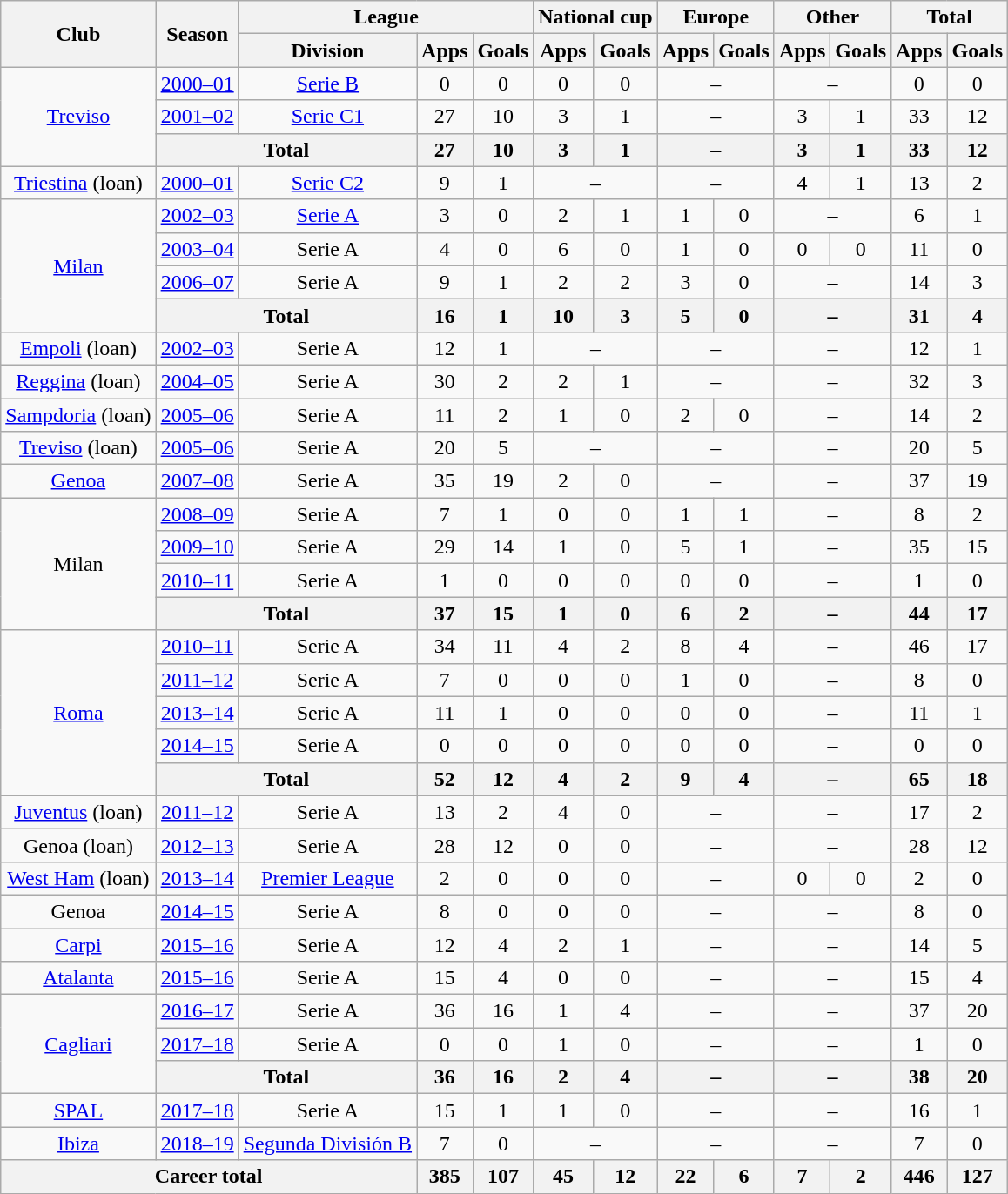<table class="wikitable" style="text-align:center">
<tr>
<th rowspan="2">Club</th>
<th rowspan="2">Season</th>
<th colspan="3">League</th>
<th colspan="2">National cup</th>
<th colspan="2">Europe</th>
<th colspan="2">Other</th>
<th colspan="2">Total</th>
</tr>
<tr>
<th>Division</th>
<th>Apps</th>
<th>Goals</th>
<th>Apps</th>
<th>Goals</th>
<th>Apps</th>
<th>Goals</th>
<th>Apps</th>
<th>Goals</th>
<th>Apps</th>
<th>Goals</th>
</tr>
<tr>
<td rowspan="3"><a href='#'>Treviso</a></td>
<td><a href='#'>2000–01</a></td>
<td><a href='#'>Serie B</a></td>
<td>0</td>
<td>0</td>
<td>0</td>
<td>0</td>
<td colspan="2">–</td>
<td colspan="2">–</td>
<td>0</td>
<td>0</td>
</tr>
<tr>
<td><a href='#'>2001–02</a></td>
<td><a href='#'>Serie C1</a></td>
<td>27</td>
<td>10</td>
<td>3</td>
<td>1</td>
<td colspan="2">–</td>
<td>3</td>
<td>1</td>
<td>33</td>
<td>12</td>
</tr>
<tr>
<th colspan="2">Total</th>
<th>27</th>
<th>10</th>
<th>3</th>
<th>1</th>
<th colspan="2">–</th>
<th>3</th>
<th>1</th>
<th>33</th>
<th>12</th>
</tr>
<tr>
<td><a href='#'>Triestina</a> (loan)</td>
<td><a href='#'>2000–01</a></td>
<td><a href='#'>Serie C2</a></td>
<td>9</td>
<td>1</td>
<td colspan="2">–</td>
<td colspan="2">–</td>
<td>4</td>
<td>1</td>
<td>13</td>
<td>2</td>
</tr>
<tr>
<td rowspan="4"><a href='#'>Milan</a></td>
<td><a href='#'>2002–03</a></td>
<td><a href='#'>Serie A</a></td>
<td>3</td>
<td>0</td>
<td>2</td>
<td>1</td>
<td>1</td>
<td>0</td>
<td colspan="2">–</td>
<td>6</td>
<td>1</td>
</tr>
<tr>
<td><a href='#'>2003–04</a></td>
<td>Serie A</td>
<td>4</td>
<td>0</td>
<td>6</td>
<td>0</td>
<td>1</td>
<td>0</td>
<td>0</td>
<td>0</td>
<td>11</td>
<td>0</td>
</tr>
<tr>
<td><a href='#'>2006–07</a></td>
<td>Serie A</td>
<td>9</td>
<td>1</td>
<td>2</td>
<td>2</td>
<td>3</td>
<td>0</td>
<td colspan="2">–</td>
<td>14</td>
<td>3</td>
</tr>
<tr>
<th colspan="2">Total</th>
<th>16</th>
<th>1</th>
<th>10</th>
<th>3</th>
<th>5</th>
<th>0</th>
<th colspan="2">–</th>
<th>31</th>
<th>4</th>
</tr>
<tr>
<td><a href='#'>Empoli</a> (loan)</td>
<td><a href='#'>2002–03</a></td>
<td>Serie A</td>
<td>12</td>
<td>1</td>
<td colspan="2">–</td>
<td colspan="2">–</td>
<td colspan="2">–</td>
<td>12</td>
<td>1</td>
</tr>
<tr>
<td><a href='#'>Reggina</a> (loan)</td>
<td><a href='#'>2004–05</a></td>
<td>Serie A</td>
<td>30</td>
<td>2</td>
<td>2</td>
<td>1</td>
<td colspan="2">–</td>
<td colspan="2">–</td>
<td>32</td>
<td>3</td>
</tr>
<tr>
<td><a href='#'>Sampdoria</a> (loan)</td>
<td><a href='#'>2005–06</a></td>
<td>Serie A</td>
<td>11</td>
<td>2</td>
<td>1</td>
<td>0</td>
<td>2</td>
<td>0</td>
<td colspan="2">–</td>
<td>14</td>
<td>2</td>
</tr>
<tr>
<td><a href='#'>Treviso</a> (loan)</td>
<td><a href='#'>2005–06</a></td>
<td>Serie A</td>
<td>20</td>
<td>5</td>
<td colspan="2">–</td>
<td colspan="2">–</td>
<td colspan="2">–</td>
<td>20</td>
<td>5</td>
</tr>
<tr>
<td><a href='#'>Genoa</a></td>
<td><a href='#'>2007–08</a></td>
<td>Serie A</td>
<td>35</td>
<td>19</td>
<td>2</td>
<td>0</td>
<td colspan="2">–</td>
<td colspan="2">–</td>
<td>37</td>
<td>19</td>
</tr>
<tr>
<td rowspan="4">Milan</td>
<td><a href='#'>2008–09</a></td>
<td>Serie A</td>
<td>7</td>
<td>1</td>
<td>0</td>
<td>0</td>
<td>1</td>
<td>1</td>
<td colspan="2">–</td>
<td>8</td>
<td>2</td>
</tr>
<tr>
<td><a href='#'>2009–10</a></td>
<td>Serie A</td>
<td>29</td>
<td>14</td>
<td>1</td>
<td>0</td>
<td>5</td>
<td>1</td>
<td colspan="2">–</td>
<td>35</td>
<td>15</td>
</tr>
<tr>
<td><a href='#'>2010–11</a></td>
<td>Serie A</td>
<td>1</td>
<td>0</td>
<td>0</td>
<td>0</td>
<td>0</td>
<td>0</td>
<td colspan="2">–</td>
<td>1</td>
<td>0</td>
</tr>
<tr>
<th colspan="2">Total</th>
<th>37</th>
<th>15</th>
<th>1</th>
<th>0</th>
<th>6</th>
<th>2</th>
<th colspan="2">–</th>
<th>44</th>
<th>17</th>
</tr>
<tr>
<td rowspan="5"><a href='#'>Roma</a></td>
<td><a href='#'>2010–11</a></td>
<td>Serie A</td>
<td>34</td>
<td>11</td>
<td>4</td>
<td>2</td>
<td>8</td>
<td>4</td>
<td colspan="2">–</td>
<td>46</td>
<td>17</td>
</tr>
<tr>
<td><a href='#'>2011–12</a></td>
<td>Serie A</td>
<td>7</td>
<td>0</td>
<td>0</td>
<td>0</td>
<td>1</td>
<td>0</td>
<td colspan="2">–</td>
<td>8</td>
<td>0</td>
</tr>
<tr>
<td><a href='#'>2013–14</a></td>
<td>Serie A</td>
<td>11</td>
<td>1</td>
<td>0</td>
<td>0</td>
<td>0</td>
<td>0</td>
<td colspan="2">–</td>
<td>11</td>
<td>1</td>
</tr>
<tr>
<td><a href='#'>2014–15</a></td>
<td>Serie A</td>
<td>0</td>
<td>0</td>
<td>0</td>
<td>0</td>
<td>0</td>
<td>0</td>
<td colspan="2">–</td>
<td>0</td>
<td>0</td>
</tr>
<tr>
<th colspan="2">Total</th>
<th>52</th>
<th>12</th>
<th>4</th>
<th>2</th>
<th>9</th>
<th>4</th>
<th colspan="2">–</th>
<th>65</th>
<th>18</th>
</tr>
<tr>
<td><a href='#'>Juventus</a> (loan)</td>
<td><a href='#'>2011–12</a></td>
<td>Serie A</td>
<td>13</td>
<td>2</td>
<td>4</td>
<td>0</td>
<td colspan="2">–</td>
<td colspan="2">–</td>
<td>17</td>
<td>2</td>
</tr>
<tr>
<td>Genoa (loan)</td>
<td><a href='#'>2012–13</a></td>
<td>Serie A</td>
<td>28</td>
<td>12</td>
<td>0</td>
<td>0</td>
<td colspan="2">–</td>
<td colspan="2">–</td>
<td>28</td>
<td>12</td>
</tr>
<tr>
<td><a href='#'>West Ham</a> (loan)</td>
<td><a href='#'>2013–14</a></td>
<td><a href='#'>Premier League</a></td>
<td>2</td>
<td>0</td>
<td>0</td>
<td>0</td>
<td colspan="2">–</td>
<td>0</td>
<td>0</td>
<td>2</td>
<td>0</td>
</tr>
<tr>
<td>Genoa</td>
<td><a href='#'>2014–15</a></td>
<td>Serie A</td>
<td>8</td>
<td>0</td>
<td>0</td>
<td>0</td>
<td colspan="2">–</td>
<td colspan="2">–</td>
<td>8</td>
<td>0</td>
</tr>
<tr>
<td><a href='#'>Carpi</a></td>
<td><a href='#'>2015–16</a></td>
<td>Serie A</td>
<td>12</td>
<td>4</td>
<td>2</td>
<td>1</td>
<td colspan="2">–</td>
<td colspan="2">–</td>
<td>14</td>
<td>5</td>
</tr>
<tr>
<td><a href='#'>Atalanta</a></td>
<td><a href='#'>2015–16</a></td>
<td>Serie A</td>
<td>15</td>
<td>4</td>
<td>0</td>
<td>0</td>
<td colspan="2">–</td>
<td colspan="2">–</td>
<td>15</td>
<td>4</td>
</tr>
<tr>
<td rowspan="3"><a href='#'>Cagliari</a></td>
<td><a href='#'>2016–17</a></td>
<td>Serie A</td>
<td>36</td>
<td>16</td>
<td>1</td>
<td>4</td>
<td colspan="2">–</td>
<td colspan="2">–</td>
<td>37</td>
<td>20</td>
</tr>
<tr>
<td><a href='#'>2017–18</a></td>
<td>Serie A</td>
<td>0</td>
<td>0</td>
<td>1</td>
<td>0</td>
<td colspan="2">–</td>
<td colspan="2">–</td>
<td>1</td>
<td>0</td>
</tr>
<tr>
<th colspan="2">Total</th>
<th>36</th>
<th>16</th>
<th>2</th>
<th>4</th>
<th colspan="2">–</th>
<th colspan="2">–</th>
<th>38</th>
<th>20</th>
</tr>
<tr>
<td><a href='#'>SPAL</a></td>
<td><a href='#'>2017–18</a></td>
<td>Serie A</td>
<td>15</td>
<td>1</td>
<td>1</td>
<td>0</td>
<td colspan="2">–</td>
<td colspan="2">–</td>
<td>16</td>
<td>1</td>
</tr>
<tr>
<td><a href='#'>Ibiza</a></td>
<td><a href='#'>2018–19</a></td>
<td><a href='#'>Segunda División B</a></td>
<td>7</td>
<td>0</td>
<td colspan="2">–</td>
<td colspan="2">–</td>
<td colspan="2">–</td>
<td>7</td>
<td>0</td>
</tr>
<tr>
<th colspan="3">Career total</th>
<th>385</th>
<th>107</th>
<th>45</th>
<th>12</th>
<th>22</th>
<th>6</th>
<th>7</th>
<th>2</th>
<th>446</th>
<th>127</th>
</tr>
</table>
